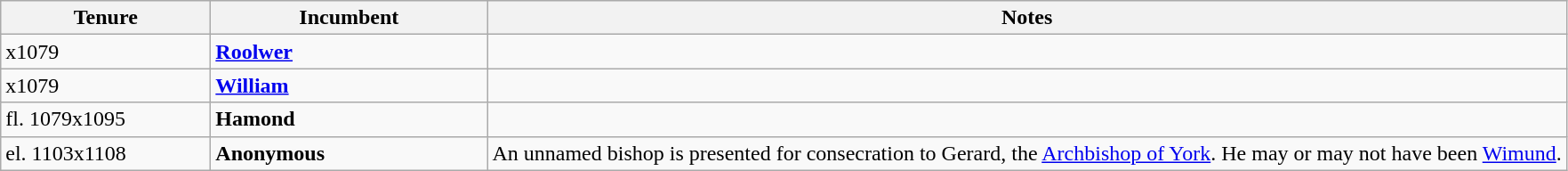<table class="wikitable">
<tr>
<th width=150>Tenure</th>
<th width=200>Incumbent</th>
<th>Notes</th>
</tr>
<tr valign=top>
<td>x1079</td>
<td><strong><a href='#'>Roolwer</a></strong></td>
<td></td>
</tr>
<tr valign=top>
<td>x1079</td>
<td><strong><a href='#'>William</a></strong></td>
<td></td>
</tr>
<tr valign=top>
<td>fl. 1079x1095</td>
<td><strong>Hamond</strong></td>
<td></td>
</tr>
<tr valign=top>
<td>el. 1103x1108</td>
<td><strong>Anonymous</strong></td>
<td>An unnamed bishop is presented for consecration to Gerard, the <a href='#'>Archbishop of York</a>. He may or may not have been <a href='#'>Wimund</a>.</td>
</tr>
</table>
